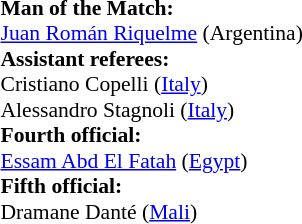<table width=50% style="font-size: 90%">
<tr>
<td><br><strong>Man of the Match:</strong>
<br><a href='#'>Juan Román Riquelme</a> (Argentina)<br><strong>Assistant referees:</strong>
<br>Cristiano Copelli (<a href='#'>Italy</a>)
<br>Alessandro Stagnoli (<a href='#'>Italy</a>)
<br><strong>Fourth official:</strong>
<br><a href='#'>Essam Abd El Fatah</a> (<a href='#'>Egypt</a>)
<br><strong>Fifth official:</strong>
<br>Dramane Danté (<a href='#'>Mali</a>)</td>
</tr>
</table>
